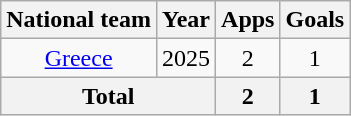<table class=wikitable style=text-align:center>
<tr>
<th>National team</th>
<th>Year</th>
<th>Apps</th>
<th>Goals</th>
</tr>
<tr>
<td rowspan="1"><a href='#'>Greece</a></td>
<td>2025</td>
<td>2</td>
<td>1</td>
</tr>
<tr>
<th colspan="2">Total</th>
<th>2</th>
<th>1</th>
</tr>
</table>
